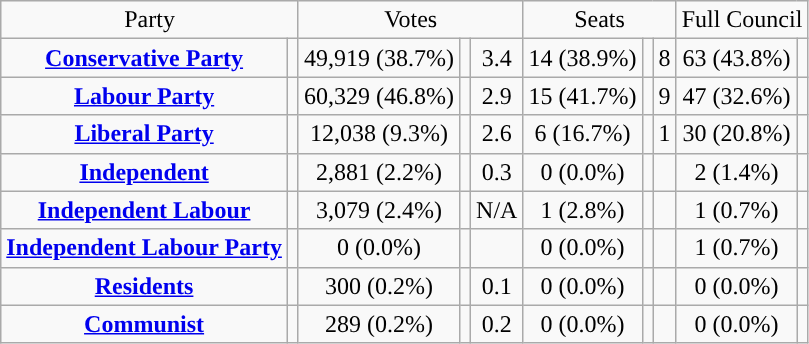<table class=wikitable style="text-align:center;">
<tr>
<td colspan=2>Party</td>
<td colspan=3>Votes</td>
<td colspan=3>Seats</td>
<td colspan=3>Full Council</td>
</tr>
<tr>
<td><strong><a href='#'>Conservative Party</a></strong></td>
<td style="background:"></td>
<td>49,919 (38.7%)</td>
<td></td>
<td> 3.4</td>
<td>14 (38.9%)</td>
<td></td>
<td> 8</td>
<td>63 (43.8%)</td>
<td></td>
</tr>
<tr>
<td><strong><a href='#'>Labour Party</a></strong></td>
<td style="background:"></td>
<td>60,329 (46.8%)</td>
<td></td>
<td> 2.9</td>
<td>15 (41.7%)</td>
<td></td>
<td> 9</td>
<td>47 (32.6%)</td>
<td></td>
</tr>
<tr>
<td><strong><a href='#'>Liberal Party</a></strong></td>
<td style="background:"></td>
<td>12,038 (9.3%)</td>
<td></td>
<td> 2.6</td>
<td>6 (16.7%)</td>
<td></td>
<td> 1</td>
<td>30 (20.8%)</td>
<td></td>
</tr>
<tr>
<td><strong><a href='#'>Independent</a></strong></td>
<td style="background:"></td>
<td>2,881 (2.2%)</td>
<td></td>
<td> 0.3</td>
<td>0 (0.0%)</td>
<td></td>
<td></td>
<td>2 (1.4%)</td>
<td></td>
</tr>
<tr>
<td><strong><a href='#'>Independent Labour</a></strong></td>
<td style="background:"></td>
<td>3,079 (2.4%)</td>
<td></td>
<td>N/A</td>
<td>1 (2.8%)</td>
<td></td>
<td></td>
<td>1 (0.7%)</td>
<td></td>
</tr>
<tr>
<td><strong><a href='#'>Independent Labour Party</a></strong></td>
<td style="background:"></td>
<td>0 (0.0%)</td>
<td></td>
<td></td>
<td>0 (0.0%)</td>
<td></td>
<td></td>
<td>1 (0.7%)</td>
<td></td>
</tr>
<tr>
<td><strong><a href='#'>Residents</a></strong></td>
<td style="background:"></td>
<td>300 (0.2%)</td>
<td></td>
<td> 0.1</td>
<td>0 (0.0%)</td>
<td></td>
<td></td>
<td>0 (0.0%)</td>
<td></td>
</tr>
<tr>
<td><strong><a href='#'>Communist</a></strong></td>
<td style="background:"></td>
<td>289 (0.2%)</td>
<td></td>
<td> 0.2</td>
<td>0 (0.0%)</td>
<td></td>
<td></td>
<td>0 (0.0%)</td>
<td></td>
</tr>
</table>
